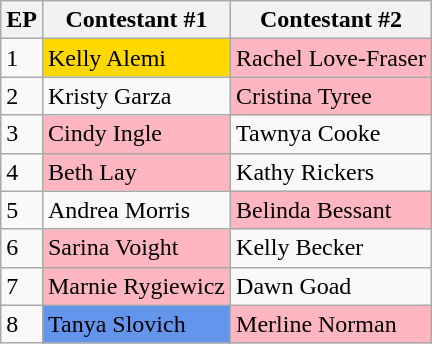<table class="wikitable">
<tr>
<th>EP</th>
<th>Contestant #1</th>
<th>Contestant #2</th>
</tr>
<tr>
<td>1</td>
<td bgcolor="#FFD800">Kelly Alemi</td>
<td bgcolor="lightpink">Rachel Love-Fraser</td>
</tr>
<tr>
<td>2</td>
<td>Kristy Garza</td>
<td bgcolor="lightpink">Cristina Tyree</td>
</tr>
<tr>
<td>3</td>
<td bgcolor="lightpink">Cindy Ingle</td>
<td>Tawnya Cooke</td>
</tr>
<tr>
<td>4</td>
<td bgcolor="lightpink">Beth Lay</td>
<td>Kathy Rickers</td>
</tr>
<tr>
<td>5</td>
<td>Andrea Morris</td>
<td bgcolor="lightpink">Belinda Bessant</td>
</tr>
<tr>
<td>6</td>
<td bgcolor="lightpink">Sarina Voight</td>
<td>Kelly Becker</td>
</tr>
<tr>
<td>7</td>
<td bgcolor="lightpink">Marnie Rygiewicz</td>
<td>Dawn Goad</td>
</tr>
<tr>
<td>8</td>
<td bgcolor="cornflowerblue">Tanya Slovich</td>
<td bgcolor="lightpink">Merline Norman</td>
</tr>
</table>
